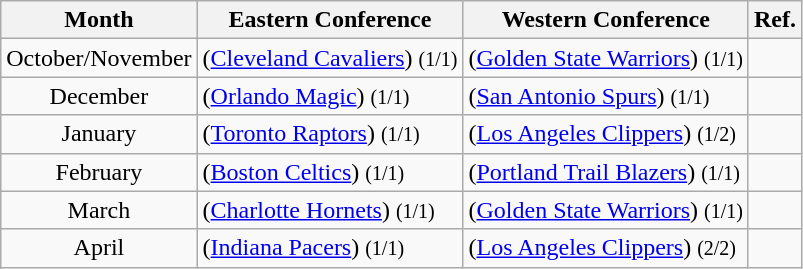<table class="wikitable sortable" style="text-align:left">
<tr>
<th>Month</th>
<th>Eastern Conference</th>
<th>Western Conference</th>
<th class=unsortable>Ref.</th>
</tr>
<tr>
<td align=center>October/November</td>
<td> (<a href='#'>Cleveland Cavaliers</a>) <small>(1/1)</small></td>
<td> (<a href='#'>Golden State Warriors</a>) <small>(1/1)</small></td>
<td align=center></td>
</tr>
<tr>
<td align=center>December</td>
<td> (<a href='#'>Orlando Magic</a>) <small>(1/1)</small></td>
<td> (<a href='#'>San Antonio Spurs</a>) <small>(1/1)</small></td>
<td align=center></td>
</tr>
<tr>
<td align=center>January</td>
<td> (<a href='#'>Toronto Raptors</a>) <small>(1/1)</small></td>
<td> (<a href='#'>Los Angeles Clippers</a>) <small>(1/2)</small></td>
<td align=center></td>
</tr>
<tr>
<td align=center>February</td>
<td> (<a href='#'>Boston Celtics</a>) <small>(1/1)</small></td>
<td> (<a href='#'>Portland Trail Blazers</a>) <small>(1/1)</small></td>
<td align=center></td>
</tr>
<tr>
<td align=center>March</td>
<td> (<a href='#'>Charlotte Hornets</a>) <small>(1/1)</small></td>
<td> (<a href='#'>Golden State Warriors</a>) <small>(1/1)</small></td>
<td align=center></td>
</tr>
<tr>
<td align=center>April</td>
<td> (<a href='#'>Indiana Pacers</a>) <small>(1/1)</small></td>
<td> (<a href='#'>Los Angeles Clippers</a>) <small>(2/2)</small></td>
<td align=center></td>
</tr>
</table>
